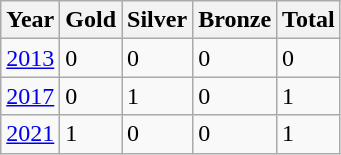<table class="wikitable">
<tr>
<th>Year</th>
<th>Gold</th>
<th>Silver</th>
<th>Bronze</th>
<th>Total</th>
</tr>
<tr>
<td><a href='#'>2013</a></td>
<td>0</td>
<td>0</td>
<td>0</td>
<td>0</td>
</tr>
<tr>
<td><a href='#'>2017</a></td>
<td>0</td>
<td>1</td>
<td>0</td>
<td>1</td>
</tr>
<tr>
<td><a href='#'>2021</a></td>
<td>1</td>
<td>0</td>
<td>0</td>
<td>1</td>
</tr>
</table>
